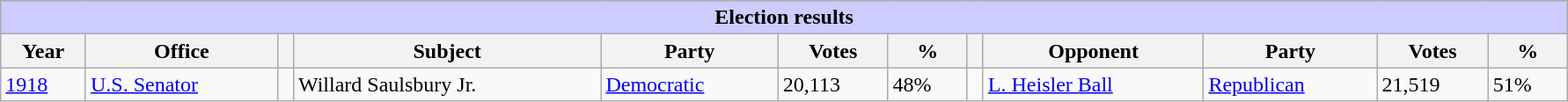<table class=wikitable style="width: 94%" style="text-align: center;" align="center">
<tr bgcolor=#cccccc>
<th colspan=12 style="background: #ccccff;">Election results</th>
</tr>
<tr>
<th><strong>Year</strong></th>
<th><strong>Office</strong></th>
<th></th>
<th><strong>Subject</strong></th>
<th><strong>Party</strong></th>
<th><strong>Votes</strong></th>
<th><strong>%</strong></th>
<th></th>
<th><strong>Opponent</strong></th>
<th><strong>Party</strong></th>
<th><strong>Votes</strong></th>
<th><strong>%</strong></th>
</tr>
<tr>
<td><a href='#'>1918</a></td>
<td><a href='#'>U.S. Senator</a></td>
<td></td>
<td>Willard Saulsbury Jr.</td>
<td><a href='#'>Democratic</a></td>
<td>20,113</td>
<td>48%</td>
<td></td>
<td><a href='#'>L. Heisler Ball</a></td>
<td><a href='#'>Republican</a></td>
<td>21,519</td>
<td>51%</td>
</tr>
</table>
